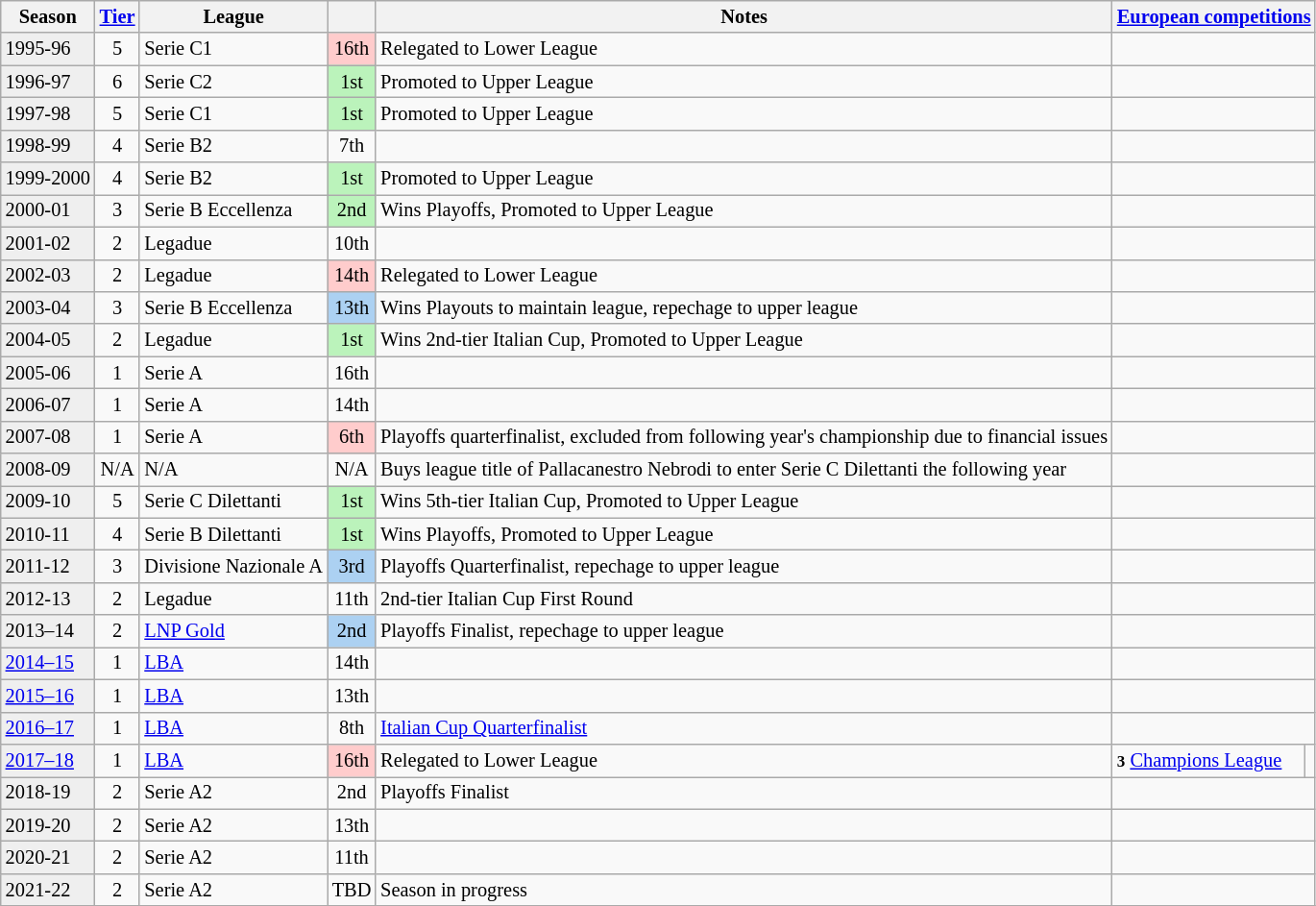<table class="wikitable" style="font-size:85%;">
<tr>
<th>Season</th>
<th><a href='#'>Tier</a></th>
<th>League</th>
<th></th>
<th>Notes</th>
<th colspan=2><a href='#'>European competitions</a></th>
</tr>
<tr>
<td style="background:#efefef;">1995-96</td>
<td align="center">5</td>
<td>Serie C1</td>
<td align=center bgcolor=#fcc>16th</td>
<td>Relegated to Lower League</td>
<td colspan=2></td>
</tr>
<tr>
<td style="background:#efefef;">1996-97</td>
<td align="center">6</td>
<td>Serie C2</td>
<td style="background:#BBF3BB" align="center">1st</td>
<td>Promoted to Upper League</td>
<td colspan=2></td>
</tr>
<tr>
<td style="background:#efefef;">1997-98</td>
<td align="center">5</td>
<td>Serie C1</td>
<td style="background:#BBF3BB" align="center">1st</td>
<td>Promoted to Upper League</td>
<td colspan=2></td>
</tr>
<tr>
<td style="background:#efefef;">1998-99</td>
<td align="center">4</td>
<td>Serie B2</td>
<td align="center">7th</td>
<td></td>
<td colspan=2></td>
</tr>
<tr>
<td style="background:#efefef;">1999-2000</td>
<td align="center">4</td>
<td>Serie B2</td>
<td style="background:#BBF3BB" align="center">1st</td>
<td>Promoted to Upper League</td>
<td colspan=2></td>
</tr>
<tr>
<td style="background:#efefef;">2000-01</td>
<td align="center">3</td>
<td>Serie B Eccellenza</td>
<td style="background:#BBF3BB" align="center">2nd</td>
<td>Wins Playoffs, Promoted to Upper League</td>
<td colspan=2></td>
</tr>
<tr>
<td style="background:#efefef;">2001-02</td>
<td align="center">2</td>
<td>Legadue</td>
<td align="center">10th</td>
<td></td>
<td colspan=2></td>
</tr>
<tr>
<td style="background:#efefef;">2002-03</td>
<td align="center">2</td>
<td>Legadue</td>
<td align=center bgcolor=#fcc>14th</td>
<td>Relegated to Lower League</td>
<td colspan=2></td>
</tr>
<tr>
<td style="background:#efefef;">2003-04</td>
<td align="center">3</td>
<td>Serie B Eccellenza</td>
<td style="background:#acd1f2" align="center">13th</td>
<td>Wins Playouts to maintain league, repechage to upper league</td>
<td colspan=2></td>
</tr>
<tr>
<td style="background:#efefef;">2004-05</td>
<td align="center">2</td>
<td>Legadue</td>
<td style="background:#BBF3BB" align="center">1st</td>
<td>Wins 2nd-tier Italian Cup, Promoted to Upper League</td>
<td colspan=2></td>
</tr>
<tr>
<td style="background:#efefef;">2005-06</td>
<td align="center">1</td>
<td>Serie A</td>
<td align="center">16th</td>
<td></td>
<td colspan=2></td>
</tr>
<tr>
<td style="background:#efefef;">2006-07</td>
<td align="center">1</td>
<td>Serie A</td>
<td align="center">14th</td>
<td></td>
<td colspan=2></td>
</tr>
<tr>
<td style="background:#efefef;">2007-08</td>
<td align="center">1</td>
<td>Serie A</td>
<td align=center bgcolor=#fcc>6th</td>
<td>Playoffs quarterfinalist, excluded from following year's championship due to financial issues</td>
<td colspan=2></td>
</tr>
<tr>
<td style="background:#efefef;">2008-09</td>
<td align="center">N/A</td>
<td>N/A</td>
<td align="center">N/A</td>
<td>Buys league title of Pallacanestro Nebrodi to enter Serie C Dilettanti the following year</td>
<td colspan=2></td>
</tr>
<tr>
<td style="background:#efefef;">2009-10</td>
<td align="center">5</td>
<td>Serie C Dilettanti</td>
<td style="background:#BBF3BB" align="center">1st</td>
<td>Wins 5th-tier Italian Cup, Promoted to Upper League</td>
<td colspan=2></td>
</tr>
<tr>
<td style="background:#efefef;">2010-11</td>
<td align="center">4</td>
<td>Serie B Dilettanti</td>
<td style="background:#BBF3BB" align="center">1st</td>
<td>Wins Playoffs, Promoted to Upper League</td>
<td colspan=2></td>
</tr>
<tr>
<td style="background:#efefef;">2011-12</td>
<td align="center">3</td>
<td>Divisione Nazionale A</td>
<td style="background:#acd1f2" align="center">3rd</td>
<td>Playoffs Quarterfinalist, repechage to upper league</td>
<td colspan=2></td>
</tr>
<tr>
<td style="background:#efefef;">2012-13</td>
<td align="center">2</td>
<td>Legadue</td>
<td align="center">11th</td>
<td>2nd-tier Italian Cup First Round</td>
<td colspan=2></td>
</tr>
<tr>
<td style="background:#efefef;">2013–14</td>
<td align="center">2</td>
<td><a href='#'>LNP Gold</a></td>
<td style="background:#acd1f2" align="center">2nd</td>
<td>Playoffs Finalist, repechage to upper league</td>
<td colspan="2"></td>
</tr>
<tr>
<td style="background:#efefef;"><a href='#'>2014–15</a></td>
<td align="center">1</td>
<td><a href='#'>LBA</a></td>
<td align=center>14th</td>
<td></td>
<td colspan=2></td>
</tr>
<tr>
<td style="background:#efefef;"><a href='#'>2015–16</a></td>
<td align="center">1</td>
<td><a href='#'>LBA</a></td>
<td align=center>13th</td>
<td></td>
<td colspan=2></td>
</tr>
<tr>
<td style="background:#efefef;"><a href='#'>2016–17</a></td>
<td align="center">1</td>
<td><a href='#'>LBA</a></td>
<td align=center>8th</td>
<td><a href='#'>Italian Cup Quarterfinalist</a></td>
<td colspan=2></td>
</tr>
<tr>
<td style="background:#efefef;"><a href='#'>2017–18</a></td>
<td align="center">1</td>
<td><a href='#'>LBA</a></td>
<td align=center bgcolor=#fcc>16th</td>
<td>Relegated to Lower League</td>
<td><small><strong>3</strong></small> <a href='#'>Champions League</a></td>
<td align=center></td>
</tr>
<tr>
<td style="background:#efefef;">2018-19</td>
<td align="center">2</td>
<td>Serie A2</td>
<td align="center">2nd</td>
<td>Playoffs Finalist</td>
<td colspan=2></td>
</tr>
<tr>
<td style="background:#efefef;">2019-20</td>
<td align="center">2</td>
<td>Serie A2</td>
<td align="center">13th</td>
<td></td>
<td colspan=2></td>
</tr>
<tr>
<td style="background:#efefef;">2020-21</td>
<td align="center">2</td>
<td>Serie A2</td>
<td align="center">11th</td>
<td></td>
<td colspan=2></td>
</tr>
<tr>
<td style="background:#efefef;">2021-22</td>
<td align="center">2</td>
<td>Serie A2</td>
<td align="center">TBD</td>
<td>Season in progress</td>
<td colspan=2></td>
</tr>
<tr>
</tr>
</table>
